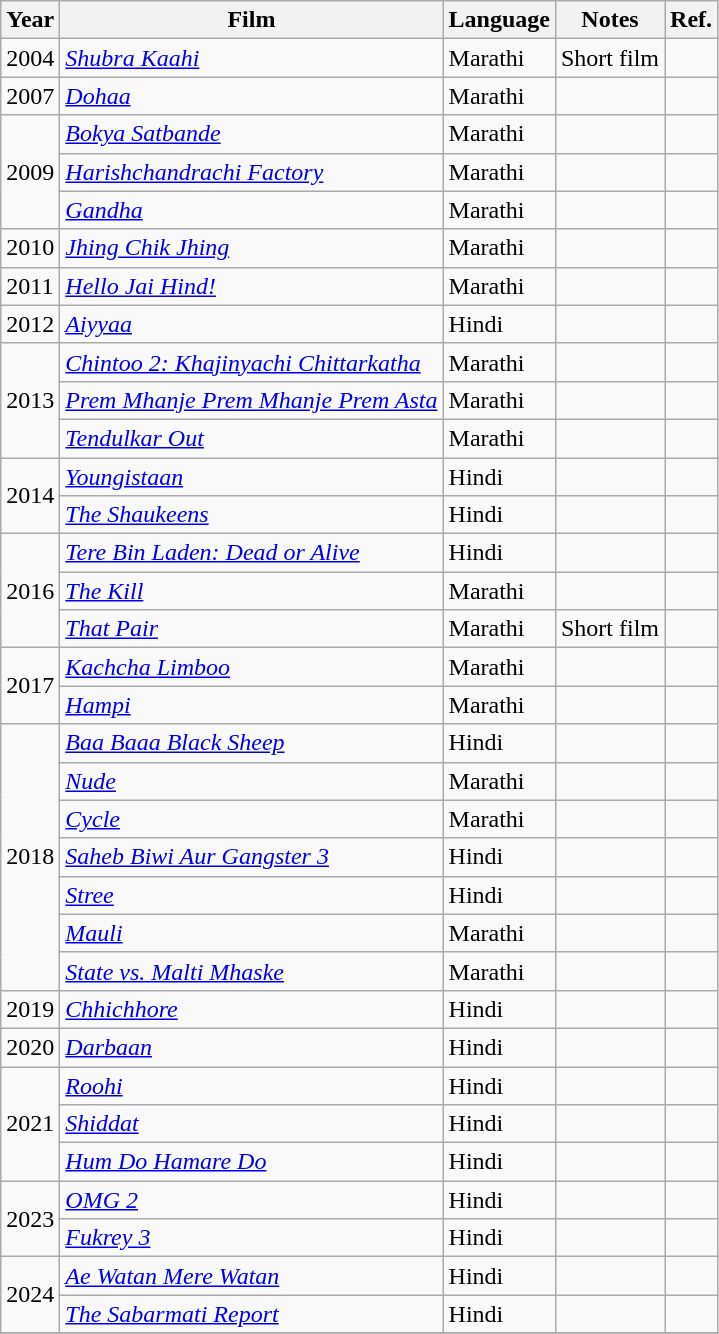<table class="wikitable">
<tr>
<th>Year</th>
<th>Film</th>
<th>Language</th>
<th>Notes</th>
<th>Ref.</th>
</tr>
<tr>
<td>2004</td>
<td><em><a href='#'>Shubra Kaahi</a></em></td>
<td>Marathi</td>
<td>Short film</td>
<td></td>
</tr>
<tr>
<td>2007</td>
<td><em><a href='#'>Dohaa</a></em></td>
<td>Marathi</td>
<td></td>
<td></td>
</tr>
<tr>
<td rowspan="3">2009</td>
<td><em><a href='#'>Bokya Satbande</a></em></td>
<td>Marathi</td>
<td></td>
<td></td>
</tr>
<tr>
<td><em><a href='#'>Harishchandrachi Factory</a></em></td>
<td>Marathi</td>
<td></td>
<td></td>
</tr>
<tr>
<td><em><a href='#'>Gandha</a></em></td>
<td>Marathi</td>
<td></td>
<td></td>
</tr>
<tr>
<td>2010</td>
<td><em><a href='#'>Jhing Chik Jhing</a></em></td>
<td>Marathi</td>
<td></td>
<td></td>
</tr>
<tr>
<td>2011</td>
<td><em><a href='#'>Hello Jai Hind!</a></em></td>
<td>Marathi</td>
<td></td>
<td></td>
</tr>
<tr>
<td>2012</td>
<td><em><a href='#'>Aiyyaa</a></em></td>
<td>Hindi</td>
<td></td>
<td></td>
</tr>
<tr>
<td rowspan="3">2013</td>
<td><em><a href='#'>Chintoo 2: Khajinyachi Chittarkatha</a></em></td>
<td>Marathi</td>
<td></td>
<td></td>
</tr>
<tr>
<td><em><a href='#'>Prem Mhanje Prem Mhanje Prem Asta</a></em></td>
<td>Marathi</td>
<td></td>
<td></td>
</tr>
<tr>
<td><em><a href='#'>Tendulkar Out</a></em></td>
<td>Marathi</td>
<td></td>
<td></td>
</tr>
<tr>
<td rowspan="2">2014</td>
<td><em><a href='#'>Youngistaan</a></em></td>
<td>Hindi</td>
<td></td>
<td></td>
</tr>
<tr>
<td><em><a href='#'>The Shaukeens</a></em></td>
<td>Hindi</td>
<td></td>
<td></td>
</tr>
<tr>
<td rowspan="3">2016</td>
<td><em><a href='#'>Tere Bin Laden: Dead or Alive</a></em></td>
<td>Hindi</td>
<td></td>
<td></td>
</tr>
<tr>
<td><em><a href='#'>The Kill</a></em></td>
<td>Marathi</td>
<td></td>
<td></td>
</tr>
<tr>
<td><em><a href='#'>That Pair</a></em></td>
<td>Marathi</td>
<td>Short film</td>
<td></td>
</tr>
<tr>
<td rowspan="2">2017</td>
<td><em><a href='#'>Kachcha Limboo</a></em></td>
<td>Marathi</td>
<td></td>
<td></td>
</tr>
<tr>
<td><em><a href='#'>Hampi</a></em></td>
<td>Marathi</td>
<td></td>
<td></td>
</tr>
<tr>
<td rowspan="7">2018</td>
<td><em><a href='#'>Baa Baaa Black Sheep</a></em></td>
<td>Hindi</td>
<td></td>
<td></td>
</tr>
<tr>
<td><em><a href='#'>Nude</a></em></td>
<td>Marathi</td>
<td></td>
<td></td>
</tr>
<tr>
<td><em><a href='#'>Cycle</a></em></td>
<td>Marathi</td>
<td></td>
<td></td>
</tr>
<tr>
<td><em><a href='#'>Saheb Biwi Aur Gangster 3</a></em></td>
<td>Hindi</td>
<td></td>
<td></td>
</tr>
<tr>
<td><em><a href='#'>Stree</a></em></td>
<td>Hindi</td>
<td></td>
<td></td>
</tr>
<tr>
<td><em><a href='#'>Mauli</a></em></td>
<td>Marathi</td>
<td></td>
<td></td>
</tr>
<tr>
<td><em><a href='#'>State vs. Malti Mhaske</a></em></td>
<td>Marathi</td>
<td></td>
<td></td>
</tr>
<tr>
<td>2019</td>
<td><em><a href='#'>Chhichhore</a></em></td>
<td>Hindi</td>
<td></td>
<td></td>
</tr>
<tr>
<td>2020</td>
<td><em><a href='#'>Darbaan</a></em></td>
<td>Hindi</td>
<td></td>
<td></td>
</tr>
<tr>
<td rowspan="3">2021</td>
<td><em><a href='#'>Roohi</a></em></td>
<td>Hindi</td>
<td></td>
<td></td>
</tr>
<tr>
<td><em><a href='#'>Shiddat</a></em></td>
<td>Hindi</td>
<td></td>
<td></td>
</tr>
<tr>
<td><em><a href='#'>Hum Do Hamare Do</a></em></td>
<td>Hindi</td>
<td></td>
<td></td>
</tr>
<tr>
<td rowspan="2">2023</td>
<td><em><a href='#'>OMG 2</a></em></td>
<td>Hindi</td>
<td></td>
<td></td>
</tr>
<tr>
<td><em><a href='#'>Fukrey 3</a></em></td>
<td>Hindi</td>
<td></td>
<td></td>
</tr>
<tr>
<td rowspan="2">2024</td>
<td><em><a href='#'>Ae Watan Mere Watan</a></em></td>
<td>Hindi</td>
<td></td>
<td></td>
</tr>
<tr>
<td><em><a href='#'>The Sabarmati Report</a></em></td>
<td>Hindi</td>
<td></td>
<td></td>
</tr>
<tr>
</tr>
</table>
